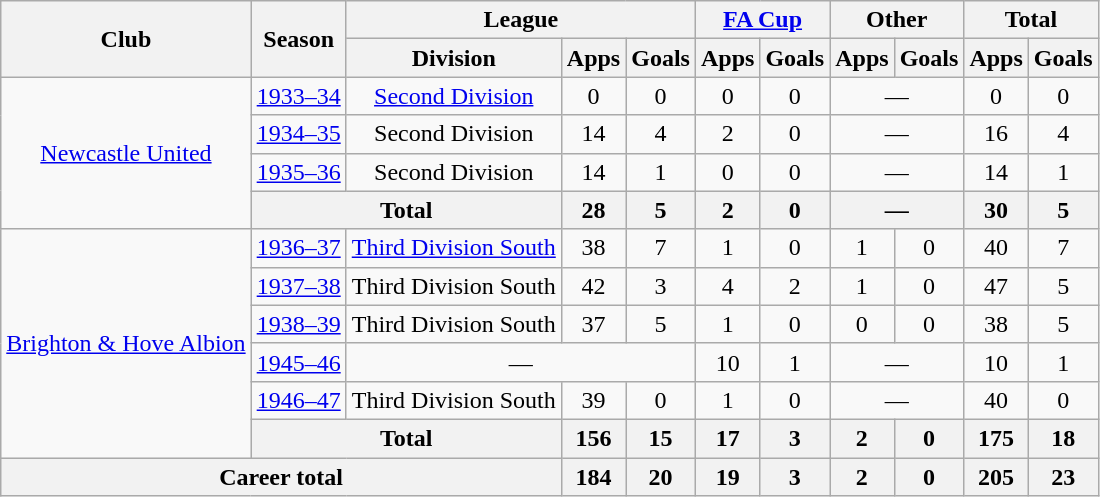<table class="wikitable" style=text-align:center>
<tr>
<th rowspan=2>Club</th>
<th rowspan=2>Season</th>
<th colspan=3>League</th>
<th colspan=2><a href='#'>FA Cup</a></th>
<th colspan=2>Other</th>
<th colspan=2>Total</th>
</tr>
<tr>
<th>Division</th>
<th>Apps</th>
<th>Goals</th>
<th>Apps</th>
<th>Goals</th>
<th>Apps</th>
<th>Goals</th>
<th>Apps</th>
<th>Goals</th>
</tr>
<tr>
<td rowspan=4><a href='#'>Newcastle United</a></td>
<td><a href='#'>1933–34</a></td>
<td><a href='#'>Second Division</a></td>
<td>0</td>
<td>0</td>
<td>0</td>
<td>0</td>
<td colspan=2>—</td>
<td>0</td>
<td>0</td>
</tr>
<tr>
<td><a href='#'>1934–35</a></td>
<td>Second Division</td>
<td>14</td>
<td>4</td>
<td>2</td>
<td>0</td>
<td colspan=2>—</td>
<td>16</td>
<td>4</td>
</tr>
<tr>
<td><a href='#'>1935–36</a></td>
<td>Second Division</td>
<td>14</td>
<td>1</td>
<td>0</td>
<td>0</td>
<td colspan=2>—</td>
<td>14</td>
<td>1</td>
</tr>
<tr>
<th colspan=2>Total</th>
<th>28</th>
<th>5</th>
<th>2</th>
<th>0</th>
<th colspan=2>—</th>
<th>30</th>
<th>5</th>
</tr>
<tr>
<td rowspan=6><a href='#'>Brighton & Hove Albion</a></td>
<td><a href='#'>1936–37</a></td>
<td><a href='#'>Third Division South</a></td>
<td>38</td>
<td>7</td>
<td>1</td>
<td>0</td>
<td>1</td>
<td>0</td>
<td>40</td>
<td>7</td>
</tr>
<tr>
<td><a href='#'>1937–38</a></td>
<td>Third Division South</td>
<td>42</td>
<td>3</td>
<td>4</td>
<td>2</td>
<td>1</td>
<td>0</td>
<td>47</td>
<td>5</td>
</tr>
<tr>
<td><a href='#'>1938–39</a></td>
<td>Third Division South</td>
<td>37</td>
<td>5</td>
<td>1</td>
<td>0</td>
<td>0</td>
<td>0</td>
<td>38</td>
<td>5</td>
</tr>
<tr>
<td><a href='#'>1945–46</a></td>
<td colspan=3>—</td>
<td>10</td>
<td>1</td>
<td colspan=2>—</td>
<td>10</td>
<td>1</td>
</tr>
<tr>
<td><a href='#'>1946–47</a></td>
<td>Third Division South</td>
<td>39</td>
<td>0</td>
<td>1</td>
<td>0</td>
<td colspan=2>—</td>
<td>40</td>
<td>0</td>
</tr>
<tr>
<th colspan=2>Total</th>
<th>156</th>
<th>15</th>
<th>17</th>
<th>3</th>
<th>2</th>
<th>0</th>
<th>175</th>
<th>18</th>
</tr>
<tr>
<th colspan=3>Career total</th>
<th>184</th>
<th>20</th>
<th>19</th>
<th>3</th>
<th>2</th>
<th>0</th>
<th>205</th>
<th>23</th>
</tr>
</table>
